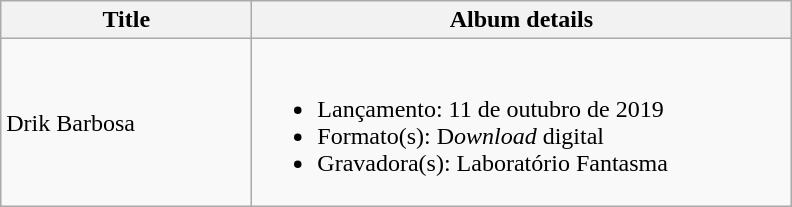<table class="wikitable">
<tr>
<th style="width:10em;">Title</th>
<th style="width:22em;">Album details</th>
</tr>
<tr>
<td scope="row">Drik Barbosa</td>
<td><br><ul><li>Lançamento: 11 de outubro de 2019</li><li>Formato(s):  D<em>ownload</em> digital</li><li>Gravadora(s): Laboratório Fantasma</li></ul></td>
</tr>
</table>
